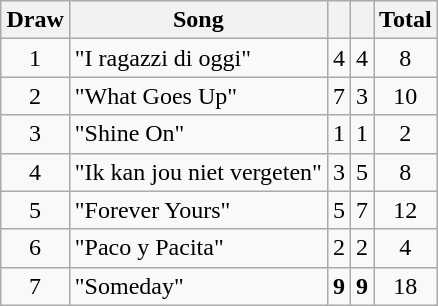<table class="wikitable plainrowheaders" style="margin: 1em auto 1em auto; text-align:center;">
<tr>
<th>Draw</th>
<th>Song</th>
<th></th>
<th></th>
<th>Total</th>
</tr>
<tr>
<td>1</td>
<td align="left">"I ragazzi di oggi"</td>
<td>4</td>
<td>4</td>
<td>8</td>
</tr>
<tr>
<td>2</td>
<td align="left">"What Goes Up"</td>
<td>7</td>
<td>3</td>
<td>10</td>
</tr>
<tr>
<td>3</td>
<td align="left">"Shine On"</td>
<td>1</td>
<td>1</td>
<td>2</td>
</tr>
<tr>
<td>4</td>
<td align="left">"Ik kan jou niet vergeten"</td>
<td>3</td>
<td>5</td>
<td>8</td>
</tr>
<tr>
<td>5</td>
<td align="left">"Forever Yours"</td>
<td>5</td>
<td>7</td>
<td>12</td>
</tr>
<tr>
<td>6</td>
<td align="left">"Paco y Pacita"</td>
<td>2</td>
<td>2</td>
<td>4</td>
</tr>
<tr>
<td>7</td>
<td align="left">"Someday"</td>
<td><strong>9</strong></td>
<td><strong>9</strong></td>
<td>18</td>
</tr>
</table>
